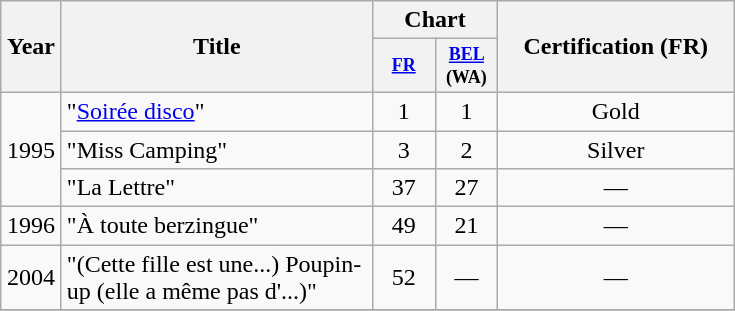<table class="wikitable">
<tr>
<th rowspan="2" width="33">Year</th>
<th rowspan="2" width="200">Title</th>
<th colspan="2">Chart</th>
<th rowspan="2" width="150">Certification (FR)</th>
</tr>
<tr>
<th style="width:3em;font-size:75%"><a href='#'>FR</a></th>
<th style="width:3em;font-size:75%"><a href='#'>BEL</a> (WA)</th>
</tr>
<tr>
<td align="center" rowspan="3">1995</td>
<td>"<a href='#'>Soirée disco</a>"</td>
<td align="center">1</td>
<td align="center">1</td>
<td align="center">Gold</td>
</tr>
<tr>
<td>"Miss Camping"</td>
<td align="center">3</td>
<td align="center">2</td>
<td align="center">Silver</td>
</tr>
<tr>
<td>"La Lettre"</td>
<td align="center">37</td>
<td align="center">27</td>
<td align="center">—</td>
</tr>
<tr>
<td align="center">1996</td>
<td>"À toute berzingue"</td>
<td align="center">49</td>
<td align="center">21</td>
<td align="center">—</td>
</tr>
<tr>
<td align="center">2004</td>
<td>"(Cette fille est une...) Poupin-up (elle a même pas d'...)"</td>
<td align="center">52</td>
<td align="center">—</td>
<td align="center">—</td>
</tr>
<tr>
</tr>
</table>
